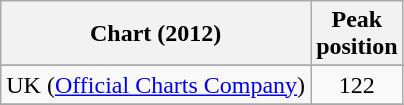<table class="wikitable sortable">
<tr>
<th>Chart (2012)</th>
<th>Peak<br>position</th>
</tr>
<tr>
</tr>
<tr>
</tr>
<tr>
</tr>
<tr>
</tr>
<tr>
</tr>
<tr>
<td align="left">UK (<a href='#'>Official Charts Company</a>)</td>
<td style="text-align:center;">122</td>
</tr>
<tr>
</tr>
</table>
